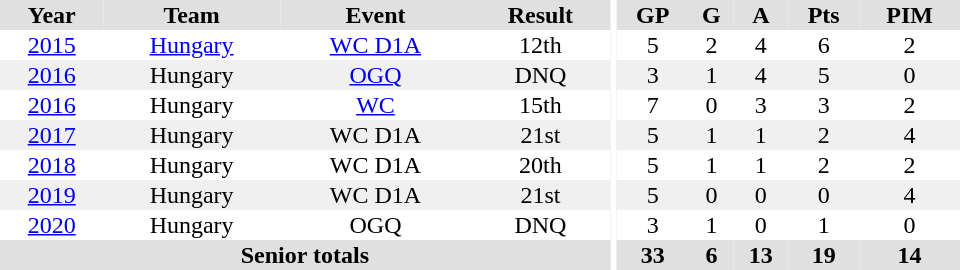<table border="0" cellpadding="1" cellspacing="0" ID="Table3" style="text-align:center; width:40em">
<tr ALIGN="center" bgcolor="#e0e0e0">
<th>Year</th>
<th>Team</th>
<th>Event</th>
<th>Result</th>
<th rowspan="99" bgcolor="#ffffff"></th>
<th>GP</th>
<th>G</th>
<th>A</th>
<th>Pts</th>
<th>PIM</th>
</tr>
<tr>
<td><a href='#'>2015</a></td>
<td><a href='#'>Hungary</a></td>
<td><a href='#'>WC D1A</a></td>
<td>12th</td>
<td>5</td>
<td>2</td>
<td>4</td>
<td>6</td>
<td>2</td>
</tr>
<tr bgcolor="#f0f0f0">
<td><a href='#'>2016</a></td>
<td>Hungary</td>
<td><a href='#'>OGQ</a></td>
<td>DNQ</td>
<td>3</td>
<td>1</td>
<td>4</td>
<td>5</td>
<td>0</td>
</tr>
<tr>
<td><a href='#'>2016</a></td>
<td>Hungary</td>
<td><a href='#'>WC</a></td>
<td>15th</td>
<td>7</td>
<td>0</td>
<td>3</td>
<td>3</td>
<td>2</td>
</tr>
<tr bgcolor="#f0f0f0">
<td><a href='#'>2017</a></td>
<td>Hungary</td>
<td>WC D1A</td>
<td>21st</td>
<td>5</td>
<td>1</td>
<td>1</td>
<td>2</td>
<td>4</td>
</tr>
<tr>
<td><a href='#'>2018</a></td>
<td>Hungary</td>
<td>WC D1A</td>
<td>20th</td>
<td>5</td>
<td>1</td>
<td>1</td>
<td>2</td>
<td>2</td>
</tr>
<tr bgcolor="#f0f0f0">
<td><a href='#'>2019</a></td>
<td>Hungary</td>
<td>WC D1A</td>
<td>21st</td>
<td>5</td>
<td>0</td>
<td>0</td>
<td>0</td>
<td>4</td>
</tr>
<tr>
<td><a href='#'>2020</a></td>
<td>Hungary</td>
<td>OGQ</td>
<td>DNQ</td>
<td>3</td>
<td>1</td>
<td>0</td>
<td>1</td>
<td>0</td>
</tr>
<tr bgcolor="#e0e0e0">
<th colspan="4">Senior totals</th>
<th>33</th>
<th>6</th>
<th>13</th>
<th>19</th>
<th>14</th>
</tr>
</table>
